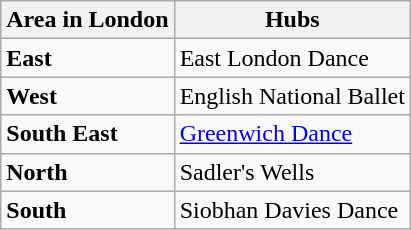<table class="wikitable sortable">
<tr>
<th>Area in London</th>
<th>Hubs</th>
</tr>
<tr>
<td><strong>East</strong></td>
<td>East London Dance</td>
</tr>
<tr>
<td><strong>West</strong></td>
<td>English National Ballet</td>
</tr>
<tr>
<td><strong>South East</strong></td>
<td><a href='#'>Greenwich Dance</a></td>
</tr>
<tr>
<td><strong>North</strong></td>
<td>Sadler's Wells</td>
</tr>
<tr>
<td><strong>South</strong></td>
<td>Siobhan Davies Dance</td>
</tr>
</table>
